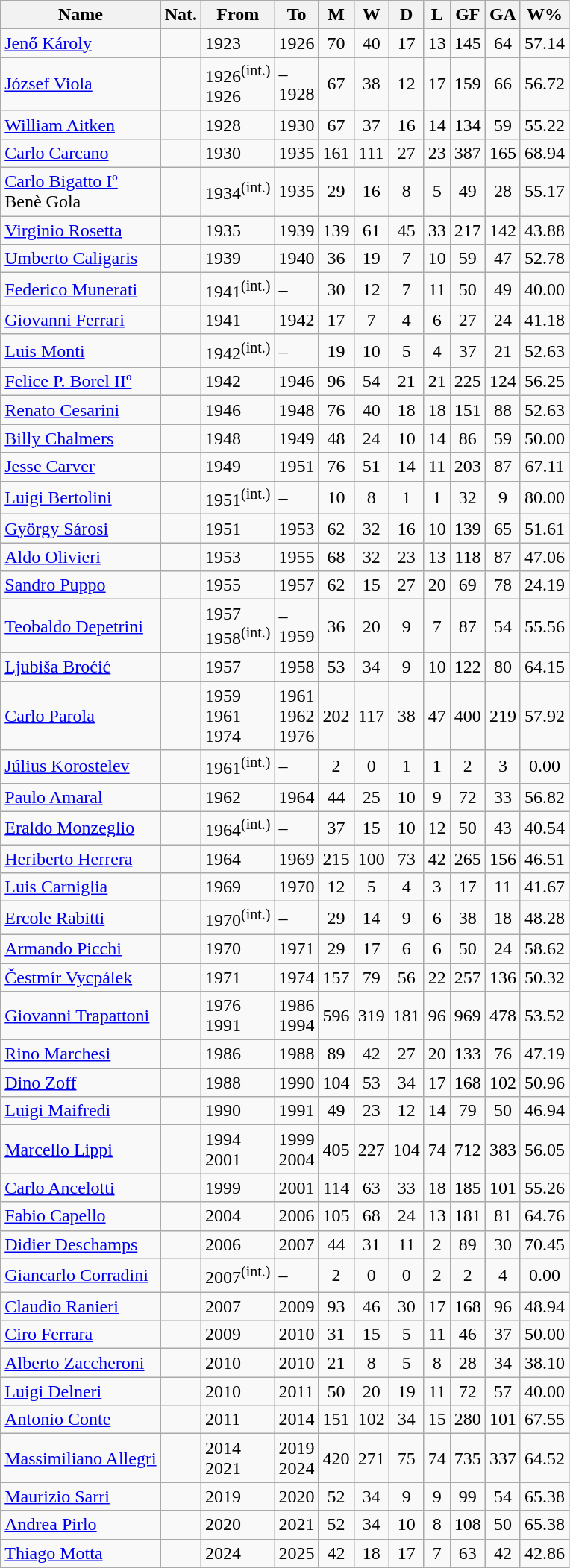<table class="wikitable sortable" style="text-align: center">
<tr>
<th>Name</th>
<th>Nat.</th>
<th class="unsortable">From</th>
<th class="unsortable">To</th>
<th abbr="TOTAL MATCHES PLAYED">M</th>
<th abbr="MATCHES WON">W</th>
<th abbr="MATCHES DRAWN">D</th>
<th abbr="MATCHES LOST">L</th>
<th abbr="GOALS FOR">GF</th>
<th abbr="GOAL AGAINST">GA</th>
<th abbr="PERCENTAGE OF MATCHES WON">W%</th>
</tr>
<tr>
<td align=left><a href='#'>Jenő Károly</a></td>
<td align=left></td>
<td align=left>1923</td>
<td align=left>1926</td>
<td>70</td>
<td>40</td>
<td>17</td>
<td>13</td>
<td>145</td>
<td>64</td>
<td>57.14</td>
</tr>
<tr>
<td align=left><a href='#'>József Viola</a></td>
<td align=left></td>
<td align=left>1926<sup>(int.)</sup><br>1926</td>
<td align=left>–<br>1928</td>
<td>67</td>
<td>38</td>
<td>12</td>
<td>17</td>
<td>159</td>
<td>66</td>
<td>56.72</td>
</tr>
<tr>
<td align=left><a href='#'>William Aitken</a></td>
<td align=left></td>
<td align=left>1928</td>
<td align=left>1930</td>
<td>67</td>
<td>37</td>
<td>16</td>
<td>14</td>
<td>134</td>
<td>59</td>
<td>55.22</td>
</tr>
<tr>
<td align=left><a href='#'>Carlo Carcano</a></td>
<td align=left></td>
<td align=left>1930</td>
<td align=left>1935</td>
<td>161</td>
<td>111</td>
<td>27</td>
<td>23</td>
<td>387</td>
<td>165</td>
<td>68.94</td>
</tr>
<tr>
<td align=left><a href='#'>Carlo Bigatto Iº</a><br>Benè Gola</td>
<td align=left><br></td>
<td align=left>1934<sup>(int.)</sup></td>
<td align=left>1935</td>
<td>29</td>
<td>16</td>
<td>8</td>
<td>5</td>
<td>49</td>
<td>28</td>
<td>55.17</td>
</tr>
<tr>
<td align=left><a href='#'>Virginio Rosetta</a></td>
<td align=left></td>
<td align=left>1935</td>
<td align=left>1939</td>
<td>139</td>
<td>61</td>
<td>45</td>
<td>33</td>
<td>217</td>
<td>142</td>
<td>43.88</td>
</tr>
<tr>
<td align=left><a href='#'>Umberto Caligaris</a></td>
<td align=left></td>
<td align=left>1939</td>
<td align=left>1940</td>
<td>36</td>
<td>19</td>
<td>7</td>
<td>10</td>
<td>59</td>
<td>47</td>
<td>52.78</td>
</tr>
<tr>
<td align=left><a href='#'>Federico Munerati</a></td>
<td align=left></td>
<td align=left>1941<sup>(int.)</sup></td>
<td align=left>–</td>
<td>30</td>
<td>12</td>
<td>7</td>
<td>11</td>
<td>50</td>
<td>49</td>
<td>40.00</td>
</tr>
<tr>
<td align=left><a href='#'>Giovanni Ferrari</a></td>
<td align=left></td>
<td align=left>1941</td>
<td align=left>1942</td>
<td>17</td>
<td>7</td>
<td>4</td>
<td>6</td>
<td>27</td>
<td>24</td>
<td>41.18</td>
</tr>
<tr>
<td align=left><a href='#'>Luis Monti</a></td>
<td align=left><br></td>
<td align=left>1942<sup>(int.)</sup></td>
<td align=left>–</td>
<td>19</td>
<td>10</td>
<td>5</td>
<td>4</td>
<td>37</td>
<td>21</td>
<td>52.63</td>
</tr>
<tr>
<td align=left><a href='#'>Felice P. Borel IIº</a></td>
<td align=left></td>
<td align=left>1942</td>
<td align=left>1946</td>
<td>96</td>
<td>54</td>
<td>21</td>
<td>21</td>
<td>225</td>
<td>124</td>
<td>56.25</td>
</tr>
<tr>
<td align=left><a href='#'>Renato Cesarini</a></td>
<td align=left><br></td>
<td align=left>1946</td>
<td align=left>1948</td>
<td>76</td>
<td>40</td>
<td>18</td>
<td>18</td>
<td>151</td>
<td>88</td>
<td>52.63</td>
</tr>
<tr>
<td align=left><a href='#'>Billy Chalmers</a></td>
<td align=left></td>
<td align=left>1948</td>
<td align=left>1949</td>
<td>48</td>
<td>24</td>
<td>10</td>
<td>14</td>
<td>86</td>
<td>59</td>
<td>50.00</td>
</tr>
<tr>
<td align=left><a href='#'>Jesse Carver</a></td>
<td align=left></td>
<td align=left>1949</td>
<td align=left>1951</td>
<td>76</td>
<td>51</td>
<td>14</td>
<td>11</td>
<td>203</td>
<td>87</td>
<td>67.11</td>
</tr>
<tr>
<td align=left><a href='#'>Luigi Bertolini</a></td>
<td align=left></td>
<td align=left>1951<sup>(int.)</sup></td>
<td align=left>–</td>
<td>10</td>
<td>8</td>
<td>1</td>
<td>1</td>
<td>32</td>
<td>9</td>
<td>80.00</td>
</tr>
<tr>
<td align=left><a href='#'>György Sárosi</a></td>
<td align=left></td>
<td align=left>1951</td>
<td align=left>1953</td>
<td>62</td>
<td>32</td>
<td>16</td>
<td>10</td>
<td>139</td>
<td>65</td>
<td>51.61</td>
</tr>
<tr>
<td align=left><a href='#'>Aldo Olivieri</a></td>
<td align=left></td>
<td align=left>1953</td>
<td align=left>1955</td>
<td>68</td>
<td>32</td>
<td>23</td>
<td>13</td>
<td>118</td>
<td>87</td>
<td>47.06</td>
</tr>
<tr>
<td align=left><a href='#'>Sandro Puppo</a></td>
<td align=left></td>
<td align=left>1955</td>
<td align=left>1957</td>
<td>62</td>
<td>15</td>
<td>27</td>
<td>20</td>
<td>69</td>
<td>78</td>
<td>24.19</td>
</tr>
<tr>
<td align=left><a href='#'>Teobaldo Depetrini</a></td>
<td align=left></td>
<td align=left>1957<br>1958<sup>(int.)</sup></td>
<td align=left>–<br>1959</td>
<td>36</td>
<td>20</td>
<td>9</td>
<td>7</td>
<td>87</td>
<td>54</td>
<td>55.56</td>
</tr>
<tr>
<td align=left><a href='#'>Ljubiša Broćić</a></td>
<td align=left></td>
<td align=left>1957</td>
<td align=left>1958</td>
<td>53</td>
<td>34</td>
<td>9</td>
<td>10</td>
<td>122</td>
<td>80</td>
<td>64.15</td>
</tr>
<tr>
<td align=left><a href='#'>Carlo Parola</a></td>
<td align=left></td>
<td align=left>1959<br>1961<br>1974</td>
<td align=left>1961<br>1962<br>1976</td>
<td>202</td>
<td>117</td>
<td>38</td>
<td>47</td>
<td>400</td>
<td>219</td>
<td>57.92</td>
</tr>
<tr>
<td align=left><a href='#'>Július Korostelev</a></td>
<td align=left></td>
<td align=left>1961<sup>(int.)</sup></td>
<td align=left>–</td>
<td>2</td>
<td>0</td>
<td>1</td>
<td>1</td>
<td>2</td>
<td>3</td>
<td>0.00</td>
</tr>
<tr>
<td align=left><a href='#'>Paulo Amaral</a></td>
<td align=left></td>
<td align=left>1962</td>
<td align=left>1964</td>
<td>44</td>
<td>25</td>
<td>10</td>
<td>9</td>
<td>72</td>
<td>33</td>
<td>56.82</td>
</tr>
<tr>
<td align=left><a href='#'>Eraldo Monzeglio</a></td>
<td align=left></td>
<td align=left>1964<sup>(int.)</sup></td>
<td align=left>–</td>
<td>37</td>
<td>15</td>
<td>10</td>
<td>12</td>
<td>50</td>
<td>43</td>
<td>40.54</td>
</tr>
<tr>
<td align=left><a href='#'>Heriberto Herrera</a></td>
<td align=left></td>
<td align=left>1964</td>
<td align=left>1969</td>
<td>215</td>
<td>100</td>
<td>73</td>
<td>42</td>
<td>265</td>
<td>156</td>
<td>46.51</td>
</tr>
<tr>
<td align=left><a href='#'>Luis Carniglia</a></td>
<td align=left></td>
<td align=left>1969</td>
<td align=left>1970</td>
<td>12</td>
<td>5</td>
<td>4</td>
<td>3</td>
<td>17</td>
<td>11</td>
<td>41.67</td>
</tr>
<tr>
<td align=left><a href='#'>Ercole Rabitti</a></td>
<td align=left></td>
<td align=left>1970<sup>(int.)</sup></td>
<td align=left>–</td>
<td>29</td>
<td>14</td>
<td>9</td>
<td>6</td>
<td>38</td>
<td>18</td>
<td>48.28</td>
</tr>
<tr>
<td align=left><a href='#'>Armando Picchi</a></td>
<td align=left></td>
<td align=left>1970</td>
<td align=left>1971</td>
<td>29</td>
<td>17</td>
<td>6</td>
<td>6</td>
<td>50</td>
<td>24</td>
<td>58.62</td>
</tr>
<tr>
<td align=left><a href='#'>Čestmír Vycpálek</a></td>
<td align=left></td>
<td align=left>1971</td>
<td align=left>1974</td>
<td>157</td>
<td>79</td>
<td>56</td>
<td>22</td>
<td>257</td>
<td>136</td>
<td>50.32</td>
</tr>
<tr>
<td align=left><a href='#'>Giovanni Trapattoni</a></td>
<td align=left></td>
<td align=left>1976 <br>1991</td>
<td align=left>1986<br>1994</td>
<td>596</td>
<td>319</td>
<td>181</td>
<td>96</td>
<td>969</td>
<td>478</td>
<td>53.52</td>
</tr>
<tr>
<td align=left><a href='#'>Rino Marchesi</a></td>
<td align=left></td>
<td align=left>1986</td>
<td align=left>1988</td>
<td>89</td>
<td>42</td>
<td>27</td>
<td>20</td>
<td>133</td>
<td>76</td>
<td>47.19</td>
</tr>
<tr>
<td align=left><a href='#'>Dino Zoff</a></td>
<td align=left></td>
<td align=left>1988</td>
<td align=left>1990</td>
<td>104</td>
<td>53</td>
<td>34</td>
<td>17</td>
<td>168</td>
<td>102</td>
<td>50.96</td>
</tr>
<tr>
<td align=left><a href='#'>Luigi Maifredi</a></td>
<td align=left></td>
<td align=left>1990</td>
<td align=left>1991</td>
<td>49</td>
<td>23</td>
<td>12</td>
<td>14</td>
<td>79</td>
<td>50</td>
<td>46.94</td>
</tr>
<tr>
<td align=left><a href='#'>Marcello Lippi</a></td>
<td align=left></td>
<td align=left>1994<br>2001</td>
<td align=left>1999<br>2004</td>
<td>405</td>
<td>227</td>
<td>104</td>
<td>74</td>
<td>712</td>
<td>383</td>
<td>56.05</td>
</tr>
<tr>
<td align=left><a href='#'>Carlo Ancelotti</a></td>
<td align=left></td>
<td align=left>1999</td>
<td align=left>2001</td>
<td>114</td>
<td>63</td>
<td>33</td>
<td>18</td>
<td>185</td>
<td>101</td>
<td>55.26</td>
</tr>
<tr>
<td align=left><a href='#'>Fabio Capello</a></td>
<td align=left></td>
<td align=left>2004</td>
<td align=left>2006</td>
<td>105</td>
<td>68</td>
<td>24</td>
<td>13</td>
<td>181</td>
<td>81</td>
<td>64.76</td>
</tr>
<tr>
<td align=left><a href='#'>Didier Deschamps</a></td>
<td align=left></td>
<td align=left>2006</td>
<td align=left>2007</td>
<td>44</td>
<td>31</td>
<td>11</td>
<td>2</td>
<td>89</td>
<td>30</td>
<td>70.45</td>
</tr>
<tr>
<td align=left><a href='#'>Giancarlo Corradini</a></td>
<td align=left></td>
<td align=left>2007<sup>(int.)</sup></td>
<td align=left>–</td>
<td>2</td>
<td>0</td>
<td>0</td>
<td>2</td>
<td>2</td>
<td>4</td>
<td>0.00</td>
</tr>
<tr>
<td align=left><a href='#'>Claudio Ranieri</a></td>
<td align=left></td>
<td align=left>2007</td>
<td align=left>2009</td>
<td>93</td>
<td>46</td>
<td>30</td>
<td>17</td>
<td>168</td>
<td>96</td>
<td>48.94</td>
</tr>
<tr>
<td align=left><a href='#'>Ciro Ferrara</a></td>
<td align=left></td>
<td align=left>2009</td>
<td align=left>2010</td>
<td>31</td>
<td>15</td>
<td>5</td>
<td>11</td>
<td>46</td>
<td>37</td>
<td>50.00</td>
</tr>
<tr>
<td align=left><a href='#'>Alberto Zaccheroni</a></td>
<td align=left></td>
<td align=left>2010</td>
<td align=left>2010</td>
<td>21</td>
<td>8</td>
<td>5</td>
<td>8</td>
<td>28</td>
<td>34</td>
<td>38.10</td>
</tr>
<tr>
<td align=left><a href='#'>Luigi Delneri</a></td>
<td align=left></td>
<td align=left>2010</td>
<td align=left>2011</td>
<td>50</td>
<td>20</td>
<td>19</td>
<td>11</td>
<td>72</td>
<td>57</td>
<td>40.00</td>
</tr>
<tr>
<td align=left><a href='#'>Antonio Conte</a></td>
<td align=left></td>
<td align=left>2011</td>
<td align=left>2014</td>
<td>151</td>
<td>102</td>
<td>34</td>
<td>15</td>
<td>280</td>
<td>101</td>
<td>67.55</td>
</tr>
<tr>
<td align=left><a href='#'>Massimiliano Allegri</a></td>
<td align=left></td>
<td align=left>2014<br>2021</td>
<td align=left>2019<br>2024</td>
<td>420</td>
<td>271</td>
<td>75</td>
<td>74</td>
<td>735</td>
<td>337</td>
<td>64.52</td>
</tr>
<tr>
<td align=left><a href='#'>Maurizio Sarri</a></td>
<td align=left></td>
<td align=left>2019</td>
<td align=left>2020</td>
<td>52</td>
<td>34</td>
<td>9</td>
<td>9</td>
<td>99</td>
<td>54</td>
<td>65.38</td>
</tr>
<tr>
<td align=left><a href='#'>Andrea Pirlo</a></td>
<td align=left></td>
<td align=left>2020</td>
<td align=left>2021</td>
<td>52</td>
<td>34</td>
<td>10</td>
<td>8</td>
<td>108</td>
<td>50</td>
<td>65.38</td>
</tr>
<tr>
<td align=left><a href='#'>Thiago Motta</a></td>
<td align=left></td>
<td align=left>2024</td>
<td align=left>2025</td>
<td>42</td>
<td>18</td>
<td>17</td>
<td>7</td>
<td>63</td>
<td>42</td>
<td>42.86</td>
</tr>
</table>
